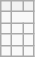<table class="wikitable" style="text-align: center;">
<tr>
<th></th>
<th></th>
<th></th>
</tr>
<tr>
<td></td>
<td colspan="2"></td>
</tr>
<tr>
<td></td>
<td></td>
<td></td>
</tr>
<tr>
<td></td>
<td></td>
<td></td>
</tr>
<tr>
<td></td>
<td></td>
<td></td>
</tr>
</table>
